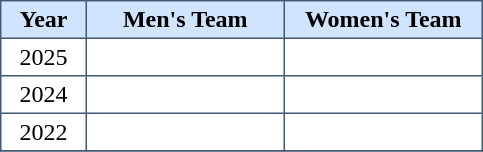<table cellpadding="3" cellspacing="4" border="1" style="border:#435877 solid 1px; border-collapse: collapse;">
<tr bgcolor="#d1e4fd" align="center">
<td width="50"><strong>Year</strong></td>
<td width="125"><strong>Men's Team</strong></td>
<td width="125"><strong>Women's Team</strong></td>
</tr>
<tr align="center">
<td>2025</td>
<td></td>
<td></td>
</tr>
<tr align="center">
<td>2024</td>
<td></td>
<td></td>
</tr>
<tr align="center">
<td>2022</td>
<td></td>
<td></td>
</tr>
<tr>
</tr>
</table>
